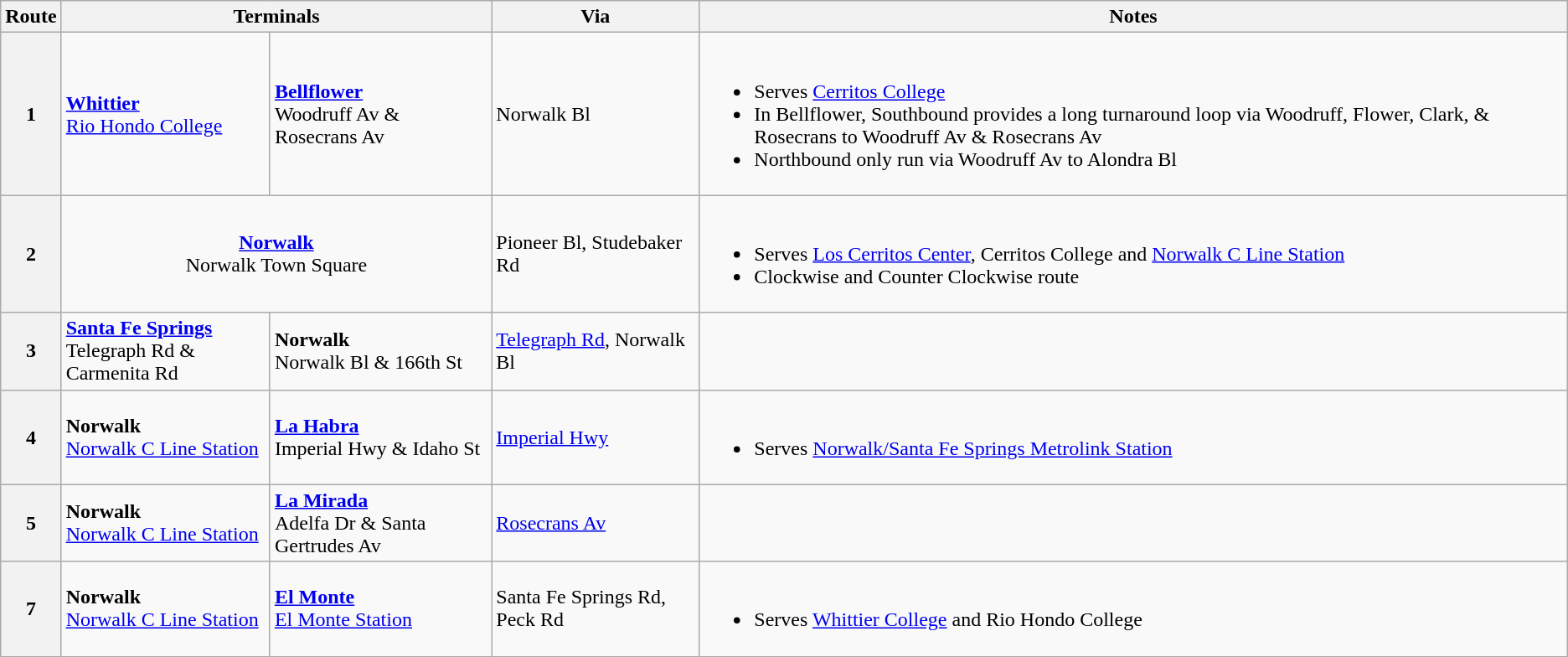<table class="wikitable">
<tr>
<th>Route</th>
<th colspan="2">Terminals</th>
<th>Via</th>
<th>Notes</th>
</tr>
<tr>
<th>1</th>
<td><strong><a href='#'>Whittier</a></strong> <br><a href='#'>Rio Hondo College</a></td>
<td><strong><a href='#'>Bellflower</a></strong> <br>Woodruff Av & Rosecrans Av</td>
<td>Norwalk Bl</td>
<td><br><ul><li>Serves <a href='#'>Cerritos College</a></li><li>In Bellflower, Southbound provides a long turnaround loop via Woodruff, Flower, Clark, & Rosecrans to Woodruff Av & Rosecrans Av</li><li>Northbound only run via Woodruff Av to Alondra Bl</li></ul></td>
</tr>
<tr>
<th>2</th>
<td colspan="2" style="text-align:center"><strong><a href='#'>Norwalk</a></strong> <br>Norwalk Town Square</td>
<td>Pioneer Bl, Studebaker Rd</td>
<td><br><ul><li>Serves <a href='#'>Los Cerritos Center</a>, Cerritos College and <a href='#'>Norwalk C Line Station</a></li><li>Clockwise and Counter Clockwise route</li></ul></td>
</tr>
<tr>
<th>3</th>
<td><strong><a href='#'>Santa Fe Springs</a></strong> <br>Telegraph Rd & Carmenita Rd</td>
<td><strong>Norwalk</strong> <br>Norwalk Bl & 166th St</td>
<td><a href='#'>Telegraph Rd</a>, Norwalk Bl</td>
<td></td>
</tr>
<tr>
<th>4</th>
<td><strong>Norwalk</strong> <br><a href='#'>Norwalk C Line Station</a></td>
<td><strong><a href='#'>La Habra</a></strong> <br>Imperial Hwy & Idaho St</td>
<td><a href='#'>Imperial Hwy</a></td>
<td><br><ul><li>Serves <a href='#'>Norwalk/Santa Fe Springs Metrolink Station</a></li></ul></td>
</tr>
<tr>
<th>5</th>
<td><strong>Norwalk</strong> <br><a href='#'>Norwalk C Line Station</a></td>
<td><strong><a href='#'>La Mirada</a></strong> <br>Adelfa Dr & Santa Gertrudes Av</td>
<td><a href='#'>Rosecrans Av</a></td>
<td></td>
</tr>
<tr>
<th>7</th>
<td><strong>Norwalk</strong> <br><a href='#'>Norwalk C Line Station</a></td>
<td><strong><a href='#'>El Monte</a></strong> <br><a href='#'>El Monte Station</a></td>
<td>Santa Fe Springs Rd, Peck Rd</td>
<td><br><ul><li>Serves <a href='#'>Whittier College</a> and Rio Hondo College</li></ul></td>
</tr>
</table>
